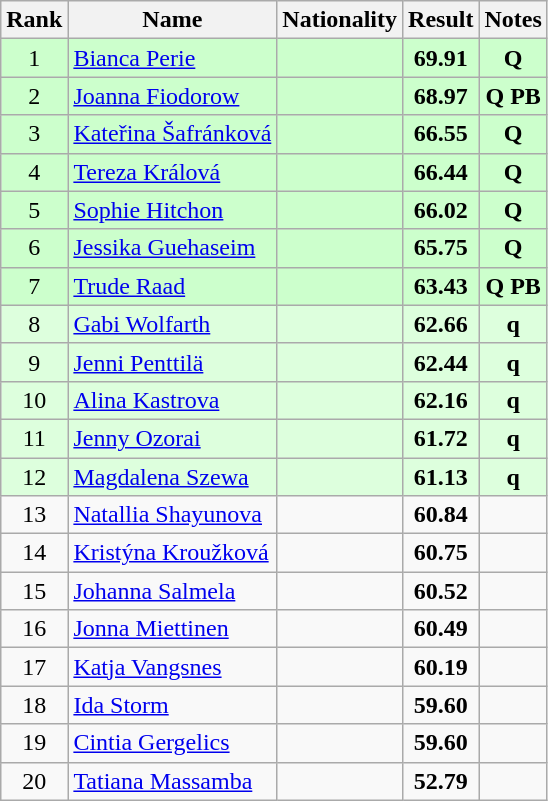<table class="wikitable sortable" style="text-align:center">
<tr>
<th>Rank</th>
<th>Name</th>
<th>Nationality</th>
<th>Result</th>
<th>Notes</th>
</tr>
<tr bgcolor=ccffcc>
<td>1</td>
<td align=left><a href='#'>Bianca Perie</a></td>
<td align=left></td>
<td><strong>69.91</strong></td>
<td><strong>Q</strong></td>
</tr>
<tr bgcolor=ccffcc>
<td>2</td>
<td align=left><a href='#'>Joanna Fiodorow</a></td>
<td align=left></td>
<td><strong>68.97</strong></td>
<td><strong>Q PB</strong></td>
</tr>
<tr bgcolor=ccffcc>
<td>3</td>
<td align=left><a href='#'>Kateřina Šafránková</a></td>
<td align=left></td>
<td><strong>66.55</strong></td>
<td><strong>Q</strong></td>
</tr>
<tr bgcolor=ccffcc>
<td>4</td>
<td align=left><a href='#'>Tereza Králová</a></td>
<td align=left></td>
<td><strong>66.44</strong></td>
<td><strong>Q</strong></td>
</tr>
<tr bgcolor=ccffcc>
<td>5</td>
<td align=left><a href='#'>Sophie Hitchon</a></td>
<td align=left></td>
<td><strong>66.02</strong></td>
<td><strong>Q</strong></td>
</tr>
<tr bgcolor=ccffcc>
<td>6</td>
<td align=left><a href='#'>Jessika Guehaseim</a></td>
<td align=left></td>
<td><strong>65.75</strong></td>
<td><strong>Q</strong></td>
</tr>
<tr bgcolor=ccffcc>
<td>7</td>
<td align=left><a href='#'>Trude Raad</a></td>
<td align=left></td>
<td><strong>63.43</strong></td>
<td><strong>Q PB</strong></td>
</tr>
<tr bgcolor=ddffdd>
<td>8</td>
<td align=left><a href='#'>Gabi Wolfarth</a></td>
<td align=left></td>
<td><strong>62.66</strong></td>
<td><strong>q</strong></td>
</tr>
<tr bgcolor=ddffdd>
<td>9</td>
<td align=left><a href='#'>Jenni Penttilä</a></td>
<td align=left></td>
<td><strong>62.44</strong></td>
<td><strong>q</strong></td>
</tr>
<tr bgcolor=ddffdd>
<td>10</td>
<td align=left><a href='#'>Alina Kastrova</a></td>
<td align=left></td>
<td><strong>62.16</strong></td>
<td><strong>q</strong></td>
</tr>
<tr bgcolor=ddffdd>
<td>11</td>
<td align=left><a href='#'>Jenny Ozorai</a></td>
<td align=left></td>
<td><strong>61.72</strong></td>
<td><strong>q</strong></td>
</tr>
<tr bgcolor=ddffdd>
<td>12</td>
<td align=left><a href='#'>Magdalena Szewa</a></td>
<td align=left></td>
<td><strong>61.13</strong></td>
<td><strong>q</strong></td>
</tr>
<tr>
<td>13</td>
<td align=left><a href='#'>Natallia Shayunova</a></td>
<td align=left></td>
<td><strong>60.84</strong></td>
<td></td>
</tr>
<tr>
<td>14</td>
<td align=left><a href='#'>Kristýna Kroužková</a></td>
<td align=left></td>
<td><strong>60.75</strong></td>
<td></td>
</tr>
<tr>
<td>15</td>
<td align=left><a href='#'>Johanna Salmela</a></td>
<td align=left></td>
<td><strong>60.52</strong></td>
<td></td>
</tr>
<tr>
<td>16</td>
<td align=left><a href='#'>Jonna Miettinen</a></td>
<td align=left></td>
<td><strong>60.49</strong></td>
<td></td>
</tr>
<tr>
<td>17</td>
<td align=left><a href='#'>Katja Vangsnes</a></td>
<td align=left></td>
<td><strong>60.19</strong></td>
<td></td>
</tr>
<tr>
<td>18</td>
<td align=left><a href='#'>Ida Storm</a></td>
<td align=left></td>
<td><strong>59.60</strong></td>
<td></td>
</tr>
<tr>
<td>19</td>
<td align=left><a href='#'>Cintia Gergelics</a></td>
<td align=left></td>
<td><strong>59.60</strong></td>
<td></td>
</tr>
<tr>
<td>20</td>
<td align=left><a href='#'>Tatiana Massamba</a></td>
<td align=left></td>
<td><strong>52.79</strong></td>
<td></td>
</tr>
</table>
